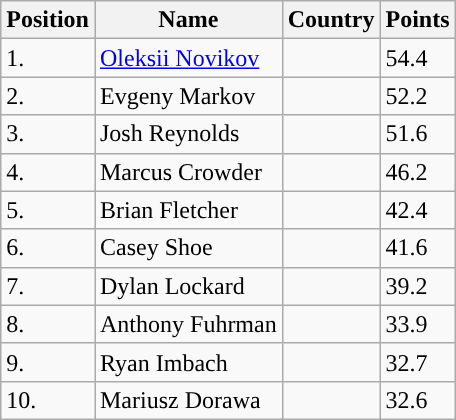<table class="wikitable sortable" style="display: inline-table">
<tr>
<th>Position</th>
<th>Name</th>
<th>Country</th>
<th>Points</th>
</tr>
<tr>
<td>1.</td>
<td><a href='#'>Oleksii Novikov</a></td>
<td></td>
<td>54.4</td>
</tr>
<tr>
<td>2.</td>
<td>Evgeny Markov</td>
<td></td>
<td>52.2</td>
</tr>
<tr>
<td>3.</td>
<td>Josh Reynolds</td>
<td></td>
<td>51.6</td>
</tr>
<tr>
<td>4.</td>
<td>Marcus Crowder</td>
<td></td>
<td>46.2</td>
</tr>
<tr>
<td>5.</td>
<td>Brian Fletcher</td>
<td></td>
<td>42.4</td>
</tr>
<tr>
<td>6.</td>
<td>Casey Shoe</td>
<td></td>
<td>41.6</td>
</tr>
<tr>
<td>7.</td>
<td>Dylan Lockard</td>
<td></td>
<td>39.2</td>
</tr>
<tr>
<td>8.</td>
<td>Anthony Fuhrman</td>
<td></td>
<td>33.9</td>
</tr>
<tr>
<td>9.</td>
<td>Ryan Imbach</td>
<td></td>
<td>32.7</td>
</tr>
<tr>
<td>10.</td>
<td>Mariusz Dorawa</td>
<td></td>
<td>32.6</td>
</tr>
</table>
